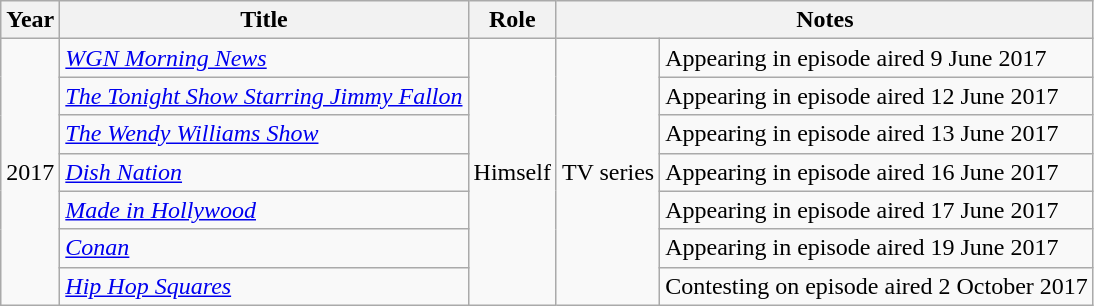<table class="wikitable sortable">
<tr>
<th>Year</th>
<th>Title</th>
<th>Role</th>
<th colspan="2" class="unsortable">Notes</th>
</tr>
<tr>
<td rowspan="7">2017</td>
<td><em><a href='#'>WGN Morning News</a></em></td>
<td rowspan="7">Himself</td>
<td rowspan="7">TV series</td>
<td>Appearing in episode aired 9 June 2017</td>
</tr>
<tr>
<td><em><a href='#'>The Tonight Show Starring Jimmy Fallon</a></em></td>
<td>Appearing in episode aired 12 June 2017</td>
</tr>
<tr>
<td><em><a href='#'>The Wendy Williams Show</a></em></td>
<td>Appearing in episode aired 13 June 2017</td>
</tr>
<tr>
<td><em><a href='#'>Dish Nation</a></em></td>
<td>Appearing in episode aired 16 June 2017</td>
</tr>
<tr>
<td><em><a href='#'>Made in Hollywood</a></em></td>
<td>Appearing in episode aired 17 June 2017</td>
</tr>
<tr>
<td><em><a href='#'>Conan</a></em></td>
<td>Appearing in episode aired 19 June 2017</td>
</tr>
<tr>
<td><em><a href='#'>Hip Hop Squares</a></em></td>
<td>Contesting on episode aired 2 October 2017</td>
</tr>
</table>
